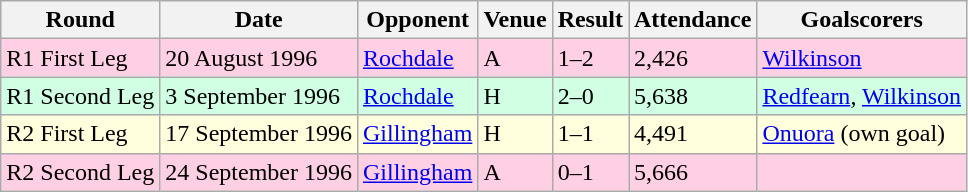<table class="wikitable">
<tr>
<th>Round</th>
<th>Date</th>
<th>Opponent</th>
<th>Venue</th>
<th>Result</th>
<th>Attendance</th>
<th>Goalscorers</th>
</tr>
<tr style="background-color: #ffd0e3;">
<td>R1 First Leg</td>
<td>20 August 1996</td>
<td><a href='#'>Rochdale</a></td>
<td>A</td>
<td>1–2</td>
<td>2,426</td>
<td><a href='#'>Wilkinson</a></td>
</tr>
<tr style="background-color: #d0ffe3;">
<td>R1 Second Leg</td>
<td>3 September 1996</td>
<td><a href='#'>Rochdale</a></td>
<td>H</td>
<td>2–0</td>
<td>5,638</td>
<td><a href='#'>Redfearn</a>, <a href='#'>Wilkinson</a></td>
</tr>
<tr style="background-color: #ffffdd;">
<td>R2 First Leg</td>
<td>17 September 1996</td>
<td><a href='#'>Gillingham</a></td>
<td>H</td>
<td>1–1</td>
<td>4,491</td>
<td><a href='#'>Onuora</a> (own goal)</td>
</tr>
<tr style="background-color: #ffd0e3;">
<td>R2 Second Leg</td>
<td>24 September 1996</td>
<td><a href='#'>Gillingham</a></td>
<td>A</td>
<td>0–1</td>
<td>5,666</td>
<td></td>
</tr>
</table>
